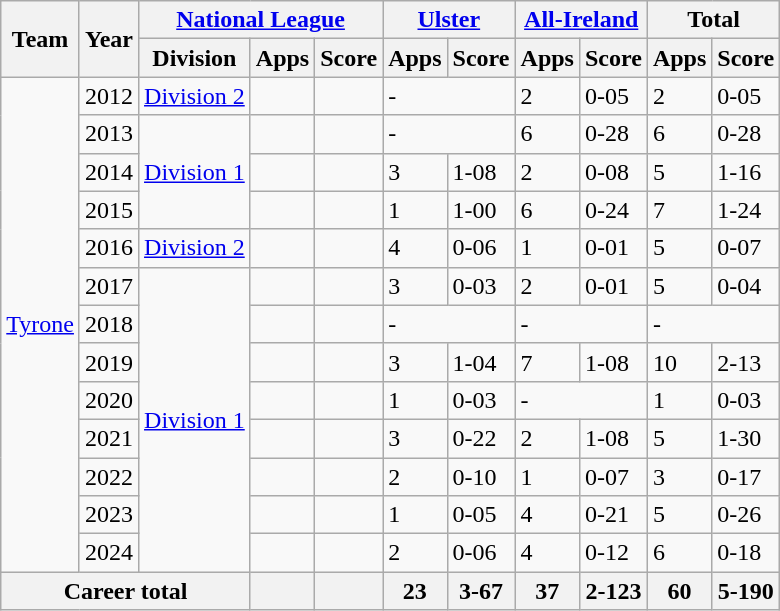<table class="wikitable">
<tr>
<th rowspan="2">Team</th>
<th rowspan="2">Year</th>
<th colspan="3"><a href='#'>National League</a></th>
<th colspan="2"><a href='#'>Ulster</a></th>
<th colspan="2"><a href='#'>All-Ireland</a></th>
<th colspan="2">Total</th>
</tr>
<tr>
<th>Division</th>
<th>Apps</th>
<th>Score</th>
<th>Apps</th>
<th>Score</th>
<th>Apps</th>
<th>Score</th>
<th>Apps</th>
<th>Score</th>
</tr>
<tr>
<td rowspan="13"><a href='#'>Tyrone</a></td>
<td>2012</td>
<td><a href='#'>Division 2</a></td>
<td></td>
<td></td>
<td colspan="2">-</td>
<td>2</td>
<td>0-05</td>
<td>2</td>
<td>0-05</td>
</tr>
<tr>
<td>2013</td>
<td rowspan="3"><a href='#'>Division 1</a></td>
<td></td>
<td></td>
<td colspan="2">-</td>
<td>6</td>
<td>0-28</td>
<td>6</td>
<td>0-28</td>
</tr>
<tr>
<td>2014</td>
<td></td>
<td></td>
<td>3</td>
<td>1-08</td>
<td>2</td>
<td>0-08</td>
<td>5</td>
<td>1-16</td>
</tr>
<tr>
<td>2015</td>
<td></td>
<td></td>
<td>1</td>
<td>1-00</td>
<td>6</td>
<td>0-24</td>
<td>7</td>
<td>1-24</td>
</tr>
<tr>
<td>2016</td>
<td><a href='#'>Division 2</a></td>
<td></td>
<td></td>
<td>4</td>
<td>0-06</td>
<td>1</td>
<td>0-01</td>
<td>5</td>
<td>0-07</td>
</tr>
<tr>
<td>2017</td>
<td rowspan="8"><a href='#'>Division 1</a></td>
<td></td>
<td></td>
<td>3</td>
<td>0-03</td>
<td>2</td>
<td>0-01</td>
<td>5</td>
<td>0-04</td>
</tr>
<tr>
<td>2018</td>
<td></td>
<td></td>
<td colspan="2">-</td>
<td colspan="2">-</td>
<td colspan="2">-</td>
</tr>
<tr>
<td>2019</td>
<td></td>
<td></td>
<td>3</td>
<td>1-04</td>
<td>7</td>
<td>1-08</td>
<td>10</td>
<td>2-13</td>
</tr>
<tr>
<td>2020</td>
<td></td>
<td></td>
<td>1</td>
<td>0-03</td>
<td colspan="2">-</td>
<td>1</td>
<td>0-03</td>
</tr>
<tr>
<td>2021</td>
<td></td>
<td></td>
<td>3</td>
<td>0-22</td>
<td>2</td>
<td>1-08</td>
<td>5</td>
<td>1-30</td>
</tr>
<tr>
<td>2022</td>
<td></td>
<td></td>
<td>2</td>
<td>0-10</td>
<td>1</td>
<td>0-07</td>
<td>3</td>
<td>0-17</td>
</tr>
<tr>
<td>2023</td>
<td></td>
<td></td>
<td>1</td>
<td>0-05</td>
<td>4</td>
<td>0-21</td>
<td>5</td>
<td>0-26</td>
</tr>
<tr>
<td>2024</td>
<td></td>
<td></td>
<td>2</td>
<td>0-06</td>
<td>4</td>
<td>0-12</td>
<td>6</td>
<td>0-18</td>
</tr>
<tr>
<th colspan="3">Career total</th>
<th></th>
<th></th>
<th>23</th>
<th>3-67</th>
<th>37</th>
<th>2-123</th>
<th>60</th>
<th>5-190</th>
</tr>
</table>
